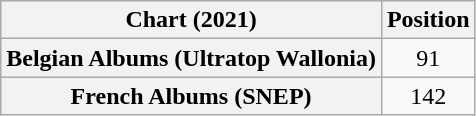<table class="wikitable sortable plainrowheaders" style="text-align:center">
<tr>
<th scope="col">Chart (2021)</th>
<th scope="col">Position</th>
</tr>
<tr>
<th scope="row">Belgian Albums (Ultratop Wallonia)</th>
<td>91</td>
</tr>
<tr>
<th scope="row">French Albums (SNEP)</th>
<td>142</td>
</tr>
</table>
